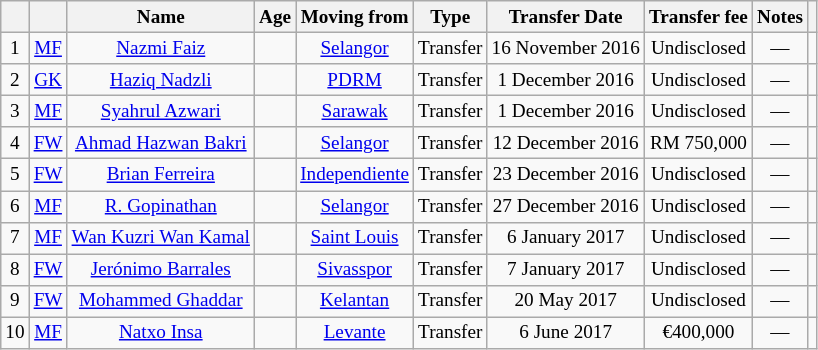<table class="wikitable" Style="text-align: center;font-size:80%">
<tr>
<th></th>
<th></th>
<th>Name</th>
<th>Age</th>
<th>Moving from</th>
<th>Type</th>
<th>Transfer Date</th>
<th>Transfer fee</th>
<th>Notes</th>
<th></th>
</tr>
<tr>
<td>1</td>
<td><a href='#'>MF</a></td>
<td> <a href='#'>Nazmi Faiz</a></td>
<td></td>
<td> <a href='#'>Selangor</a></td>
<td>Transfer</td>
<td>16 November 2016</td>
<td>Undisclosed</td>
<td>—</td>
<td></td>
</tr>
<tr>
<td>2</td>
<td><a href='#'>GK</a></td>
<td> <a href='#'>Haziq Nadzli</a></td>
<td></td>
<td> <a href='#'>PDRM</a></td>
<td>Transfer</td>
<td>1 December 2016</td>
<td>Undisclosed</td>
<td>—</td>
<td></td>
</tr>
<tr>
<td>3</td>
<td><a href='#'>MF</a></td>
<td> <a href='#'>Syahrul Azwari</a></td>
<td></td>
<td> <a href='#'>Sarawak</a></td>
<td>Transfer</td>
<td>1 December 2016</td>
<td>Undisclosed</td>
<td>—</td>
<td></td>
</tr>
<tr>
<td>4</td>
<td><a href='#'>FW</a></td>
<td> <a href='#'>Ahmad Hazwan Bakri</a></td>
<td></td>
<td> <a href='#'>Selangor</a></td>
<td>Transfer</td>
<td>12 December 2016</td>
<td>RM 750,000</td>
<td>—</td>
<td></td>
</tr>
<tr>
<td>5</td>
<td><a href='#'>FW</a></td>
<td> <a href='#'>Brian Ferreira</a></td>
<td></td>
<td> <a href='#'>Independiente</a></td>
<td>Transfer</td>
<td>23 December 2016</td>
<td>Undisclosed</td>
<td>—</td>
<td></td>
</tr>
<tr>
<td>6</td>
<td><a href='#'>MF</a></td>
<td> <a href='#'>R. Gopinathan</a></td>
<td></td>
<td> <a href='#'>Selangor</a></td>
<td>Transfer</td>
<td>27 December 2016</td>
<td>Undisclosed</td>
<td>—</td>
<td></td>
</tr>
<tr>
<td>7</td>
<td><a href='#'>MF</a></td>
<td>  <a href='#'>Wan Kuzri Wan Kamal</a></td>
<td></td>
<td> <a href='#'>Saint Louis</a></td>
<td>Transfer</td>
<td>6 January 2017</td>
<td>Undisclosed</td>
<td>—</td>
<td></td>
</tr>
<tr>
<td>8</td>
<td><a href='#'>FW</a></td>
<td> <a href='#'>Jerónimo Barrales</a></td>
<td></td>
<td> <a href='#'>Sivasspor</a></td>
<td>Transfer</td>
<td>7 January 2017</td>
<td>Undisclosed</td>
<td>—</td>
<td></td>
</tr>
<tr>
<td>9</td>
<td><a href='#'>FW</a></td>
<td> <a href='#'>Mohammed Ghaddar</a></td>
<td></td>
<td> <a href='#'>Kelantan</a></td>
<td>Transfer</td>
<td>20 May 2017</td>
<td>Undisclosed</td>
<td>—</td>
<td></td>
</tr>
<tr>
<td>10</td>
<td><a href='#'>MF</a></td>
<td>  <a href='#'>Natxo Insa</a></td>
<td></td>
<td> <a href='#'>Levante</a></td>
<td>Transfer</td>
<td>6 June 2017</td>
<td>€400,000</td>
<td>—</td>
<td></td>
</tr>
</table>
